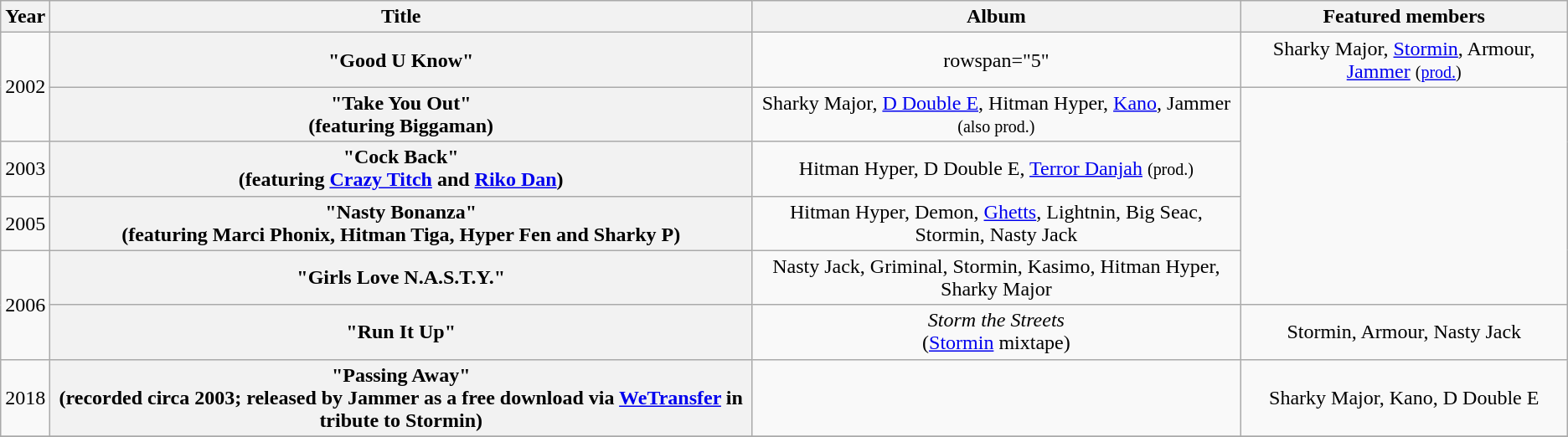<table class="wikitable plainrowheaders" style="text-align:center;">
<tr>
<th scope="col" rowspan="1">Year</th>
<th scope="col" rowspan="1">Title</th>
<th scope="col" rowspan="1">Album</th>
<th scope="col" rowspan="1">Featured members</th>
</tr>
<tr>
<td rowspan="2">2002</td>
<th scope="row">"Good U Know"</th>
<td>rowspan="5" </td>
<td>Sharky Major, <a href='#'>Stormin</a>, Armour, <a href='#'>Jammer</a> <small>(<a href='#'>prod.</a>)</small></td>
</tr>
<tr>
<th scope="row">"Take You Out"<br><span>(featuring Biggaman)</span></th>
<td>Sharky Major, <a href='#'>D Double E</a>, Hitman Hyper, <a href='#'>Kano</a>, Jammer <small>(also prod.)</small></td>
</tr>
<tr>
<td>2003</td>
<th scope="row">"Cock Back"<br><span>(featuring <a href='#'>Crazy Titch</a> and <a href='#'>Riko Dan</a>)</span></th>
<td>Hitman Hyper, D Double E, <a href='#'>Terror Danjah</a> <small>(prod.)</small></td>
</tr>
<tr>
<td>2005</td>
<th scope="row">"Nasty Bonanza"<br><span>(featuring Marci Phonix, Hitman Tiga, Hyper Fen and Sharky P)</span></th>
<td>Hitman Hyper, Demon, <a href='#'>Ghetts</a>, Lightnin, Big Seac, Stormin, Nasty Jack</td>
</tr>
<tr>
<td rowspan="2">2006</td>
<th scope="row">"Girls Love N.A.S.T.Y."</th>
<td>Nasty Jack, Griminal, Stormin, Kasimo, Hitman Hyper, Sharky Major</td>
</tr>
<tr>
<th scope="row">"Run It Up"</th>
<td><em>Storm the Streets</em><br><span>(<a href='#'>Stormin</a> mixtape)</span></td>
<td>Stormin, Armour, Nasty Jack</td>
</tr>
<tr>
<td>2018</td>
<th scope="row">"Passing Away"<br><span>(recorded circa 2003; released by Jammer as a free download via <a href='#'>WeTransfer</a> in tribute to Stormin)</span></th>
<td></td>
<td>Sharky Major, Kano, D Double E</td>
</tr>
<tr>
</tr>
</table>
